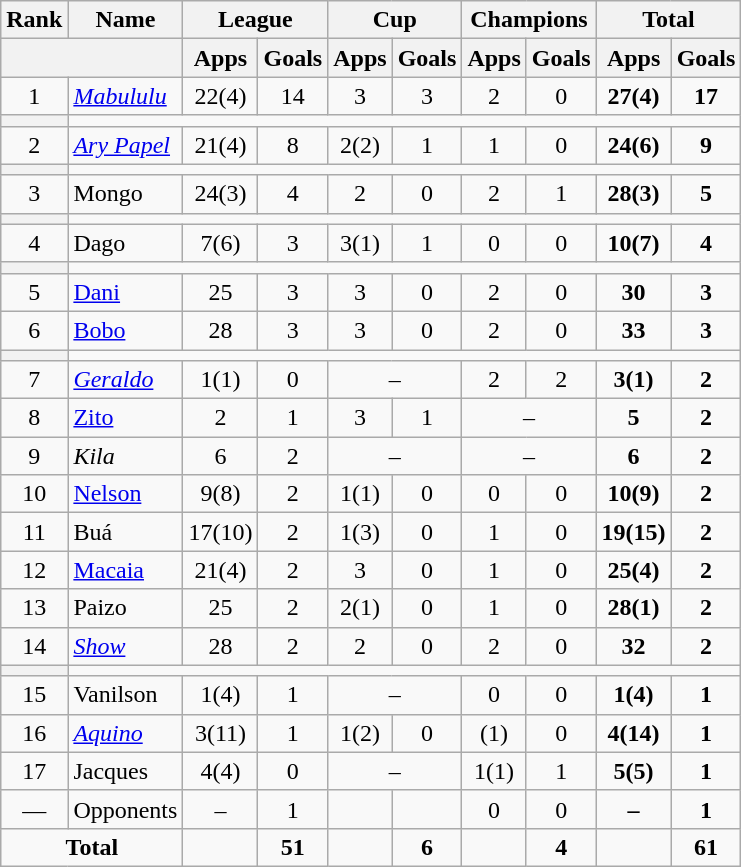<table class="wikitable" style="text-align:center">
<tr>
<th>Rank</th>
<th>Name</th>
<th colspan=2>League</th>
<th colspan=2>Cup</th>
<th colspan=2>Champions</th>
<th colspan=2>Total</th>
</tr>
<tr>
<th colspan=2></th>
<th>Apps</th>
<th>Goals</th>
<th>Apps</th>
<th>Goals</th>
<th>Apps</th>
<th>Goals</th>
<th>Apps</th>
<th>Goals</th>
</tr>
<tr>
<td>1</td>
<td align="left"> <em><a href='#'>Mabululu</a></em></td>
<td>22(4)</td>
<td>14</td>
<td>3</td>
<td>3</td>
<td>2</td>
<td>0</td>
<td><strong>27(4)</strong></td>
<td><strong>17</strong></td>
</tr>
<tr>
<th></th>
</tr>
<tr>
<td>2</td>
<td align="left"> <em><a href='#'>Ary Papel</a></em></td>
<td>21(4)</td>
<td>8</td>
<td>2(2)</td>
<td>1</td>
<td>1</td>
<td>0</td>
<td><strong>24(6)</strong></td>
<td><strong>9</strong></td>
</tr>
<tr>
<th></th>
</tr>
<tr>
<td>3</td>
<td align="left"> Mongo</td>
<td>24(3)</td>
<td>4</td>
<td>2</td>
<td>0</td>
<td>2</td>
<td>1</td>
<td><strong>28(3)</strong></td>
<td><strong>5</strong></td>
</tr>
<tr>
<th></th>
</tr>
<tr>
<td>4</td>
<td align="left"> Dago</td>
<td>7(6)</td>
<td>3</td>
<td>3(1)</td>
<td>1</td>
<td>0</td>
<td>0</td>
<td><strong>10(7)</strong></td>
<td><strong>4</strong></td>
</tr>
<tr>
<th></th>
</tr>
<tr>
<td>5</td>
<td align="left"> <a href='#'>Dani</a></td>
<td>25</td>
<td>3</td>
<td>3</td>
<td>0</td>
<td>2</td>
<td>0</td>
<td><strong>30</strong></td>
<td><strong>3</strong></td>
</tr>
<tr>
<td>6</td>
<td align="left"> <a href='#'>Bobo</a></td>
<td>28</td>
<td>3</td>
<td>3</td>
<td>0</td>
<td>2</td>
<td>0</td>
<td><strong>33</strong></td>
<td><strong>3</strong></td>
</tr>
<tr>
<th></th>
</tr>
<tr>
<td>7</td>
<td align="left"> <em><a href='#'>Geraldo</a></em></td>
<td>1(1)</td>
<td>0</td>
<td colspan=2>–</td>
<td>2</td>
<td>2</td>
<td><strong>3(1)</strong></td>
<td><strong>2</strong></td>
</tr>
<tr>
<td>8</td>
<td align="left"> <a href='#'>Zito</a></td>
<td>2</td>
<td>1</td>
<td>3</td>
<td>1</td>
<td colspan=2>–</td>
<td><strong>5</strong></td>
<td><strong>2</strong></td>
</tr>
<tr>
<td>9</td>
<td align="left"> <em>Kila</em></td>
<td>6</td>
<td>2</td>
<td colspan=2>–</td>
<td colspan=2>–</td>
<td><strong>6</strong></td>
<td><strong>2</strong></td>
</tr>
<tr>
<td>10</td>
<td align="left"> <a href='#'>Nelson</a></td>
<td>9(8)</td>
<td>2</td>
<td>1(1)</td>
<td>0</td>
<td>0</td>
<td>0</td>
<td><strong>10(9)</strong></td>
<td><strong>2</strong></td>
</tr>
<tr>
<td>11</td>
<td align="left"> Buá</td>
<td>17(10)</td>
<td>2</td>
<td>1(3)</td>
<td>0</td>
<td>1</td>
<td>0</td>
<td><strong>19(15)</strong></td>
<td><strong>2</strong></td>
</tr>
<tr>
<td>12</td>
<td align="left"> <a href='#'>Macaia</a></td>
<td>21(4)</td>
<td>2</td>
<td>3</td>
<td>0</td>
<td>1</td>
<td>0</td>
<td><strong>25(4)</strong></td>
<td><strong>2</strong></td>
</tr>
<tr>
<td>13</td>
<td align="left"> Paizo</td>
<td>25</td>
<td>2</td>
<td>2(1)</td>
<td>0</td>
<td>1</td>
<td>0</td>
<td><strong>28(1)</strong></td>
<td><strong>2</strong></td>
</tr>
<tr>
<td>14</td>
<td align="left"> <em><a href='#'>Show</a></em></td>
<td>28</td>
<td>2</td>
<td>2</td>
<td>0</td>
<td>2</td>
<td>0</td>
<td><strong>32</strong></td>
<td><strong>2</strong></td>
</tr>
<tr>
<th></th>
</tr>
<tr>
<td>15</td>
<td align="left"> Vanilson</td>
<td>1(4)</td>
<td>1</td>
<td colspan=2>–</td>
<td>0</td>
<td>0</td>
<td><strong>1(4)</strong></td>
<td><strong>1</strong></td>
</tr>
<tr>
<td>16</td>
<td align="left"> <em><a href='#'>Aquino</a></em></td>
<td>3(11)</td>
<td>1</td>
<td>1(2)</td>
<td>0</td>
<td>(1)</td>
<td>0</td>
<td><strong>4(14)</strong></td>
<td><strong>1</strong></td>
</tr>
<tr>
<td>17</td>
<td align="left"> Jacques</td>
<td>4(4)</td>
<td>0</td>
<td colspan=2>–</td>
<td>1(1)</td>
<td>1</td>
<td><strong>5(5)</strong></td>
<td><strong>1</strong></td>
</tr>
<tr>
<td>—</td>
<td align="left">Opponents</td>
<td>–</td>
<td>1</td>
<td></td>
<td></td>
<td>0</td>
<td>0</td>
<td><strong>–</strong></td>
<td><strong>1</strong></td>
</tr>
<tr>
<td colspan=2><strong>Total</strong></td>
<td></td>
<td><strong>51</strong></td>
<td></td>
<td><strong>6</strong></td>
<td></td>
<td><strong>4</strong></td>
<td></td>
<td><strong>61</strong></td>
</tr>
</table>
